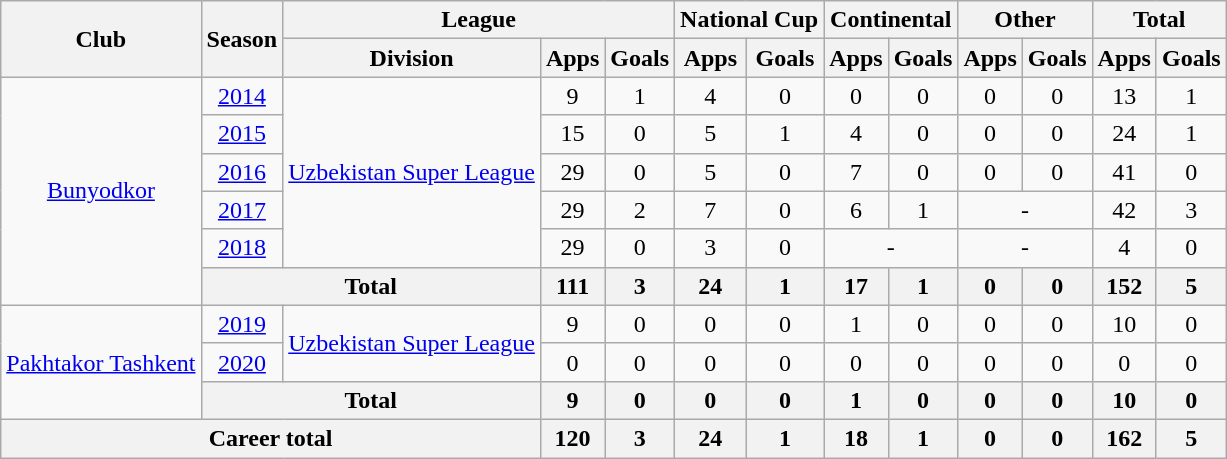<table class="wikitable" style="text-align: center;">
<tr>
<th rowspan="2">Club</th>
<th rowspan="2">Season</th>
<th colspan="3">League</th>
<th colspan="2">National Cup</th>
<th colspan="2">Continental</th>
<th colspan="2">Other</th>
<th colspan="2">Total</th>
</tr>
<tr>
<th>Division</th>
<th>Apps</th>
<th>Goals</th>
<th>Apps</th>
<th>Goals</th>
<th>Apps</th>
<th>Goals</th>
<th>Apps</th>
<th>Goals</th>
<th>Apps</th>
<th>Goals</th>
</tr>
<tr>
<td rowspan="6" valign="center"><a href='#'>Bunyodkor</a></td>
<td><a href='#'>2014</a></td>
<td rowspan="5" valign="center"><a href='#'>Uzbekistan Super League</a></td>
<td>9</td>
<td>1</td>
<td>4</td>
<td>0</td>
<td>0</td>
<td>0</td>
<td>0</td>
<td>0</td>
<td>13</td>
<td>1</td>
</tr>
<tr>
<td><a href='#'>2015</a></td>
<td>15</td>
<td>0</td>
<td>5</td>
<td>1</td>
<td>4</td>
<td>0</td>
<td>0</td>
<td>0</td>
<td>24</td>
<td>1</td>
</tr>
<tr>
<td><a href='#'>2016</a></td>
<td>29</td>
<td>0</td>
<td>5</td>
<td>0</td>
<td>7</td>
<td>0</td>
<td>0</td>
<td>0</td>
<td>41</td>
<td>0</td>
</tr>
<tr>
<td><a href='#'>2017</a></td>
<td>29</td>
<td>2</td>
<td>7</td>
<td>0</td>
<td>6</td>
<td>1</td>
<td colspan="2">-</td>
<td>42</td>
<td>3</td>
</tr>
<tr>
<td><a href='#'>2018</a></td>
<td>29</td>
<td>0</td>
<td>3</td>
<td>0</td>
<td colspan="2">-</td>
<td colspan="2">-</td>
<td>4</td>
<td>0</td>
</tr>
<tr>
<th colspan="2">Total</th>
<th>111</th>
<th>3</th>
<th>24</th>
<th>1</th>
<th>17</th>
<th>1</th>
<th>0</th>
<th>0</th>
<th>152</th>
<th>5</th>
</tr>
<tr>
<td rowspan="3" valign="center"><a href='#'>Pakhtakor Tashkent</a></td>
<td><a href='#'>2019</a></td>
<td rowspan="2" valign="center"><a href='#'>Uzbekistan Super League</a></td>
<td>9</td>
<td>0</td>
<td>0</td>
<td>0</td>
<td>1</td>
<td>0</td>
<td>0</td>
<td>0</td>
<td>10</td>
<td>0</td>
</tr>
<tr>
<td><a href='#'>2020</a></td>
<td>0</td>
<td>0</td>
<td>0</td>
<td>0</td>
<td>0</td>
<td>0</td>
<td>0</td>
<td>0</td>
<td>0</td>
<td>0</td>
</tr>
<tr>
<th colspan="2">Total</th>
<th>9</th>
<th>0</th>
<th>0</th>
<th>0</th>
<th>1</th>
<th>0</th>
<th>0</th>
<th>0</th>
<th>10</th>
<th>0</th>
</tr>
<tr>
<th colspan="3">Career total</th>
<th>120</th>
<th>3</th>
<th>24</th>
<th>1</th>
<th>18</th>
<th>1</th>
<th>0</th>
<th>0</th>
<th>162</th>
<th>5</th>
</tr>
</table>
